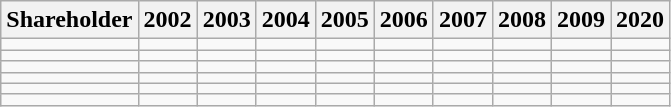<table class="wikitable">
<tr>
<th>Shareholder</th>
<th>2002</th>
<th>2003</th>
<th>2004</th>
<th>2005</th>
<th>2006</th>
<th>2007</th>
<th>2008</th>
<th>2009</th>
<th>2020</th>
</tr>
<tr>
<td></td>
<td></td>
<td></td>
<td></td>
<td></td>
<td></td>
<td></td>
<td></td>
<td></td>
<td></td>
</tr>
<tr>
<td></td>
<td></td>
<td></td>
<td></td>
<td></td>
<td></td>
<td></td>
<td></td>
<td></td>
<td></td>
</tr>
<tr>
<td></td>
<td></td>
<td></td>
<td></td>
<td></td>
<td></td>
<td></td>
<td></td>
<td></td>
<td></td>
</tr>
<tr>
<td></td>
<td></td>
<td></td>
<td></td>
<td></td>
<td></td>
<td></td>
<td></td>
<td></td>
<td></td>
</tr>
<tr>
<td></td>
<td></td>
<td></td>
<td></td>
<td></td>
<td></td>
<td></td>
<td></td>
<td></td>
<td></td>
</tr>
<tr>
<td></td>
<td></td>
<td></td>
<td></td>
<td></td>
<td></td>
<td></td>
<td></td>
<td></td>
<td></td>
</tr>
</table>
